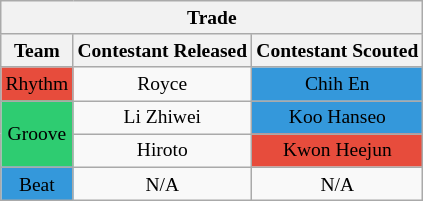<table class="wikitable" style="text-align:center; font-size: small">
<tr>
<th colspan="3">Trade</th>
</tr>
<tr>
<th>Team</th>
<th>Contestant Released</th>
<th>Contestant Scouted</th>
</tr>
<tr>
<td style="background:#e74c3c">Rhythm</td>
<td>Royce</td>
<td style="background:#3498db">Chih En</td>
</tr>
<tr>
<td rowspan="2" style="background:#2ecc71">Groove</td>
<td>Li Zhiwei</td>
<td style="background:#3498db">Koo Hanseo</td>
</tr>
<tr>
<td>Hiroto</td>
<td style="background:#e74c3c">Kwon Heejun</td>
</tr>
<tr>
<td style="background:#3498db">Beat</td>
<td>N/A</td>
<td>N/A</td>
</tr>
</table>
